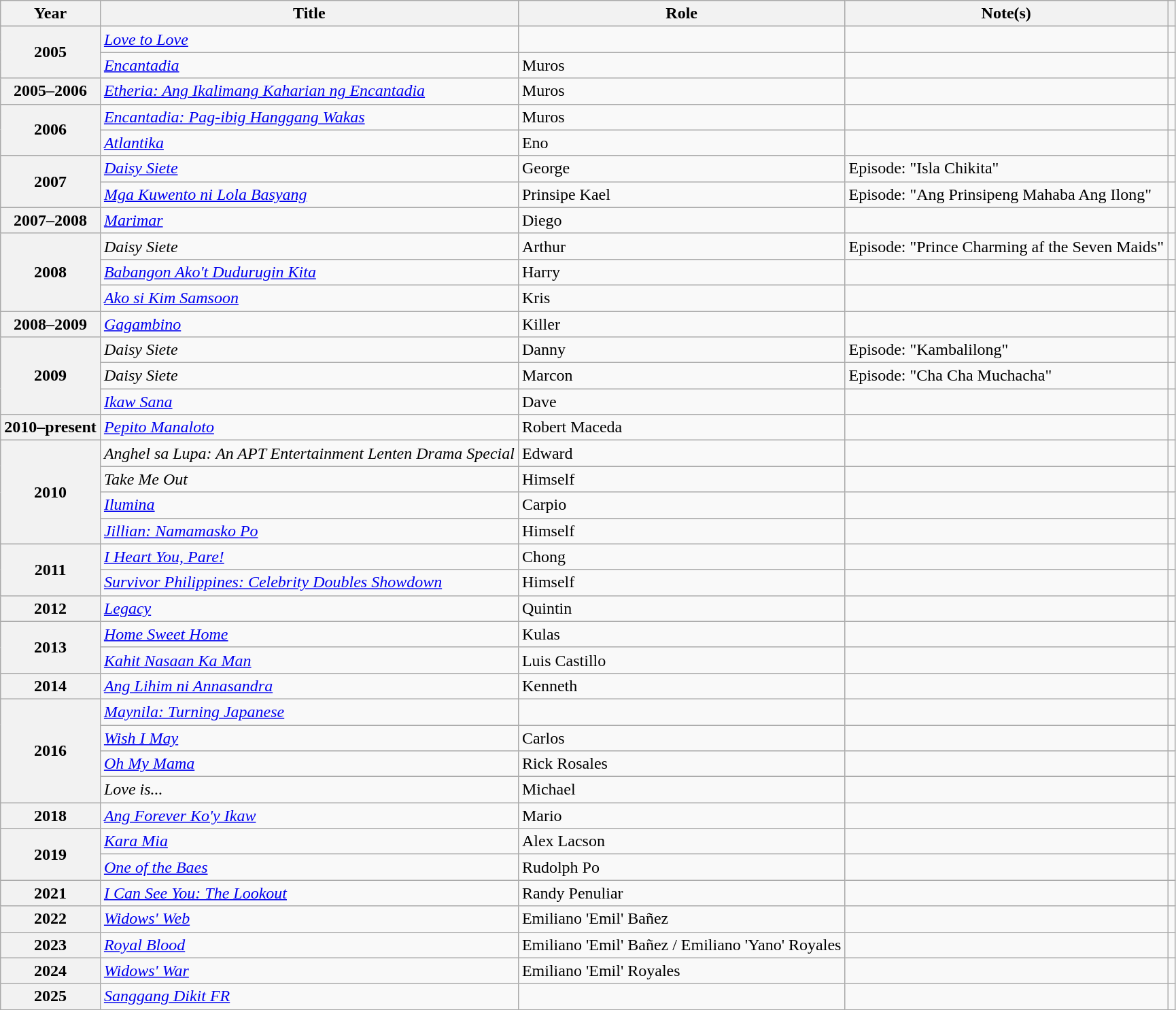<table class="wikitable sortable plainrowheaders">
<tr>
<th scope="col">Year</th>
<th scope="col">Title</th>
<th scope="col">Role</th>
<th scope="col" class="unsortable">Note(s)</th>
<th scope="col" class="unsortable"></th>
</tr>
<tr>
<th rowspan="2" scope="row">2005</th>
<td><em><a href='#'>Love to Love</a></em></td>
<td></td>
<td></td>
<td></td>
</tr>
<tr>
<td><em><a href='#'>Encantadia</a></em></td>
<td>Muros</td>
<td></td>
<td></td>
</tr>
<tr>
<th scope="row">2005–2006</th>
<td><em><a href='#'>Etheria: Ang Ikalimang Kaharian ng Encantadia</a></em></td>
<td>Muros</td>
<td></td>
<td></td>
</tr>
<tr>
<th rowspan="2" scope="row">2006</th>
<td><em><a href='#'>Encantadia: Pag-ibig Hanggang Wakas</a></em></td>
<td>Muros</td>
<td></td>
<td></td>
</tr>
<tr>
<td><em><a href='#'>Atlantika</a></em></td>
<td>Eno</td>
<td></td>
<td></td>
</tr>
<tr>
<th rowspan="2" scope="row">2007</th>
<td><em><a href='#'>Daisy Siete</a></em></td>
<td>George</td>
<td>Episode: "Isla Chikita"</td>
<td></td>
</tr>
<tr>
<td><em><a href='#'>Mga Kuwento ni Lola Basyang</a></em></td>
<td>Prinsipe Kael</td>
<td>Episode: "Ang Prinsipeng Mahaba Ang Ilong"</td>
<td></td>
</tr>
<tr>
<th scope="row">2007–2008</th>
<td><em><a href='#'>Marimar</a></em></td>
<td>Diego</td>
<td></td>
<td></td>
</tr>
<tr>
<th scope="row" rowspan="3">2008</th>
<td><em>Daisy Siete</em></td>
<td>Arthur</td>
<td>Episode: "Prince Charming af the Seven Maids"</td>
<td></td>
</tr>
<tr>
<td><em><a href='#'>Babangon Ako't Dudurugin Kita</a></em></td>
<td>Harry</td>
<td></td>
<td></td>
</tr>
<tr>
<td><em><a href='#'>Ako si Kim Samsoon</a></em></td>
<td>Kris</td>
<td></td>
<td></td>
</tr>
<tr>
<th scope="row">2008–2009</th>
<td><em><a href='#'>Gagambino</a></em></td>
<td>Killer</td>
<td></td>
<td></td>
</tr>
<tr>
<th scope="row" rowspan="3">2009</th>
<td><em>Daisy Siete</em></td>
<td>Danny</td>
<td>Episode: "Kambalilong"</td>
<td></td>
</tr>
<tr>
<td><em>Daisy Siete</em></td>
<td>Marcon</td>
<td>Episode: "Cha Cha Muchacha"</td>
<td></td>
</tr>
<tr>
<td><em><a href='#'>Ikaw Sana</a></em></td>
<td>Dave</td>
<td></td>
<td></td>
</tr>
<tr>
<th scope="row">2010–present</th>
<td><em><a href='#'>Pepito Manaloto</a></em></td>
<td>Robert Maceda</td>
<td></td>
<td></td>
</tr>
<tr>
<th scope="row" rowspan="4">2010</th>
<td><em>Anghel sa Lupa: An APT Entertainment Lenten Drama Special</em></td>
<td>Edward</td>
<td></td>
<td></td>
</tr>
<tr>
<td><em>Take Me Out</em></td>
<td>Himself</td>
<td></td>
<td></td>
</tr>
<tr>
<td><em><a href='#'>Ilumina</a></em></td>
<td>Carpio</td>
<td></td>
<td></td>
</tr>
<tr>
<td><em><a href='#'>Jillian: Namamasko Po</a></em></td>
<td>Himself</td>
<td></td>
<td></td>
</tr>
<tr>
<th scope="row" rowspan="2">2011</th>
<td><em><a href='#'>I Heart You, Pare!</a></em></td>
<td>Chong</td>
<td></td>
<td></td>
</tr>
<tr>
<td><em><a href='#'>Survivor Philippines: Celebrity Doubles Showdown</a></em></td>
<td>Himself</td>
<td></td>
<td></td>
</tr>
<tr>
<th scope="row">2012</th>
<td><a href='#'><em>Legacy</em></a></td>
<td>Quintin</td>
<td></td>
<td></td>
</tr>
<tr>
<th scope="row" rowspan="2">2013</th>
<td><em><a href='#'>Home Sweet Home</a></em></td>
<td>Kulas</td>
<td></td>
<td></td>
</tr>
<tr>
<td><em><a href='#'>Kahit Nasaan Ka Man</a></em></td>
<td>Luis Castillo</td>
<td></td>
<td></td>
</tr>
<tr>
<th scope="row">2014</th>
<td><em><a href='#'>Ang Lihim ni Annasandra</a></em></td>
<td>Kenneth</td>
<td></td>
<td></td>
</tr>
<tr>
<th rowspan="4" scope="row">2016</th>
<td><em><a href='#'>Maynila: Turning Japanese</a></em></td>
<td></td>
<td></td>
<td></td>
</tr>
<tr>
<td><em><a href='#'>Wish I May</a></em></td>
<td>Carlos</td>
<td></td>
<td></td>
</tr>
<tr>
<td><em><a href='#'>Oh My Mama</a></em></td>
<td>Rick Rosales</td>
<td></td>
<td></td>
</tr>
<tr>
<td><em>Love is...</em></td>
<td>Michael</td>
<td></td>
<td></td>
</tr>
<tr>
<th scope="row">2018</th>
<td><em><a href='#'>Ang Forever Ko'y Ikaw</a></em></td>
<td>Mario</td>
<td></td>
<td></td>
</tr>
<tr>
<th rowspan="2" scope="row">2019</th>
<td><em><a href='#'>Kara Mia</a></em></td>
<td>Alex Lacson</td>
<td></td>
<td></td>
</tr>
<tr>
<td><em><a href='#'>One of the Baes</a></em></td>
<td>Rudolph Po</td>
<td></td>
<td></td>
</tr>
<tr>
<th scope="row">2021</th>
<td><em><a href='#'>I Can See You: The Lookout</a></em></td>
<td>Randy Penuliar</td>
<td></td>
<td></td>
</tr>
<tr>
<th rowspan="1" scope="row">2022</th>
<td><em><a href='#'>Widows' Web</a></em></td>
<td scope="row">Emiliano 'Emil' Bañez</td>
<td></td>
<td></td>
</tr>
<tr>
<th rowspan="1" scope="row">2023</th>
<td><em><a href='#'>Royal Blood</a></em></td>
<td>Emiliano 'Emil' Bañez / Emiliano 'Yano' Royales</td>
<td></td>
<td></td>
</tr>
<tr>
<th scope="row">2024</th>
<td><em><a href='#'>Widows' War</a></em></td>
<td>Emiliano 'Emil' Royales</td>
<td></td>
<td></td>
</tr>
<tr>
<th scope="row">2025</th>
<td><a href='#'><em>Sanggang Dikit FR</em></a></td>
<td></td>
<td></td>
<td></td>
</tr>
</table>
